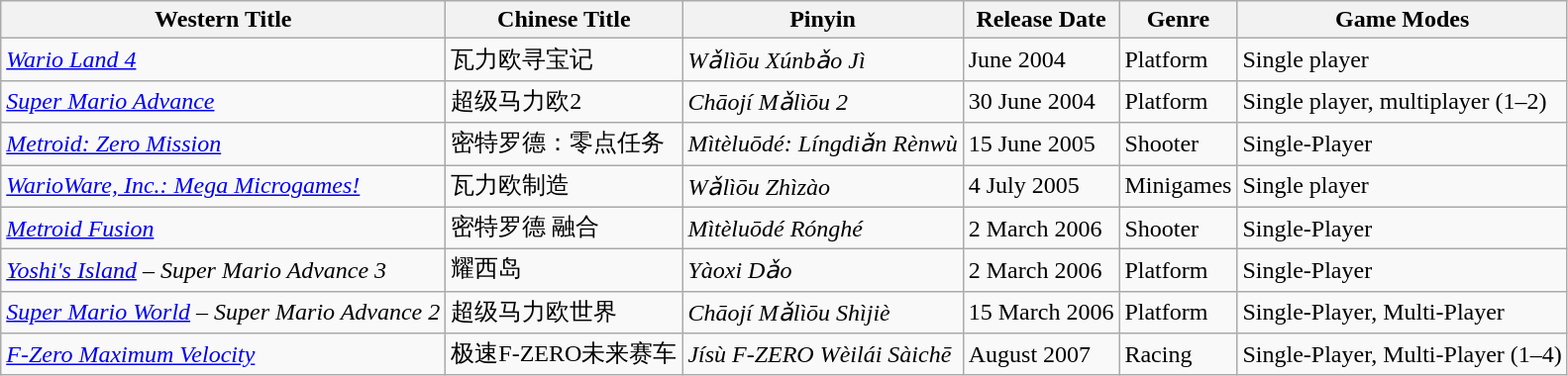<table class="wikitable">
<tr>
<th>Western Title</th>
<th>Chinese Title</th>
<th>Pinyin</th>
<th>Release Date</th>
<th>Genre</th>
<th>Game Modes</th>
</tr>
<tr>
<td><em><a href='#'>Wario Land 4</a></em></td>
<td>瓦力欧寻宝记</td>
<td><em>Wǎlìōu Xúnbǎo Jì</em></td>
<td>June 2004</td>
<td>Platform</td>
<td>Single player</td>
</tr>
<tr>
<td><em><a href='#'>Super Mario Advance</a></em></td>
<td>超级马力欧2</td>
<td><em>Chāojí Mǎlìōu 2</em></td>
<td>30 June 2004</td>
<td>Platform</td>
<td>Single player, multiplayer (1–2)</td>
</tr>
<tr>
<td><em><a href='#'>Metroid: Zero Mission</a></em></td>
<td>密特罗德：零点任务</td>
<td><em>Mìtèluōdé: Língdiǎn Rènwù</em></td>
<td>15 June 2005</td>
<td>Shooter</td>
<td>Single-Player</td>
</tr>
<tr>
<td><em><a href='#'>WarioWare, Inc.: Mega Microgames!</a></em></td>
<td>瓦力欧制造</td>
<td><em>Wǎlìōu Zhìzào</em></td>
<td>4 July 2005</td>
<td>Minigames</td>
<td>Single player</td>
</tr>
<tr>
<td><em><a href='#'>Metroid Fusion</a></em></td>
<td>密特罗德 融合</td>
<td><em>Mìtèluōdé Rónghé</em></td>
<td>2 March 2006</td>
<td>Shooter</td>
<td>Single-Player</td>
</tr>
<tr>
<td><em><a href='#'>Yoshi's Island</a> – Super Mario Advance 3</em></td>
<td>耀西岛</td>
<td><em>Yàoxi Dǎo</em></td>
<td>2 March 2006</td>
<td>Platform</td>
<td>Single-Player</td>
</tr>
<tr>
<td><em><a href='#'>Super Mario World</a> – Super Mario Advance 2</em></td>
<td>超级马力欧世界</td>
<td><em>Chāojí Mǎlìōu Shìjiè</em></td>
<td>15 March 2006</td>
<td>Platform</td>
<td>Single-Player, Multi-Player</td>
</tr>
<tr>
<td><em><a href='#'>F-Zero Maximum Velocity</a></em></td>
<td>极速F-ZERO未来赛车</td>
<td><em>Jísù F-ZERO Wèilái Sàichē</em></td>
<td>August 2007</td>
<td>Racing</td>
<td>Single-Player, Multi-Player (1–4)</td>
</tr>
</table>
